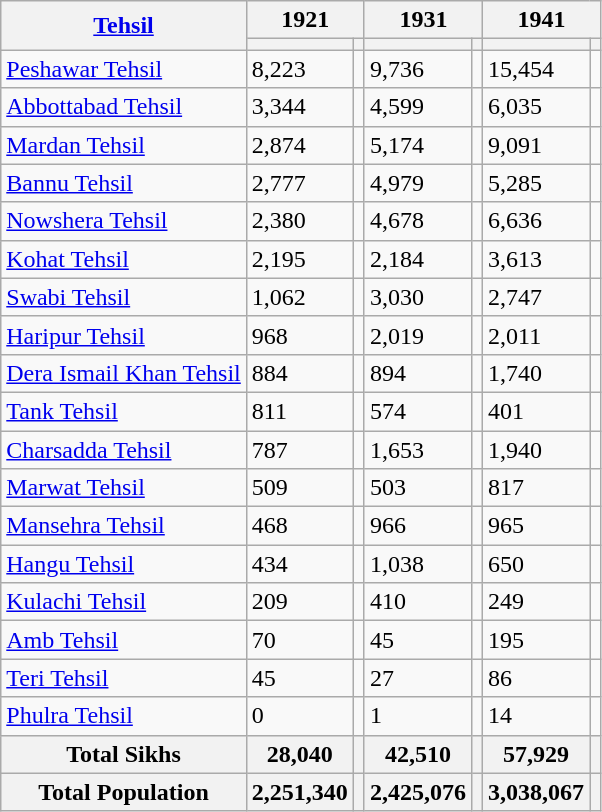<table class="wikitable sortable">
<tr>
<th rowspan="2"><a href='#'>Tehsil</a></th>
<th colspan="2">1921</th>
<th colspan="2">1931</th>
<th colspan="2">1941</th>
</tr>
<tr>
<th><a href='#'></a></th>
<th></th>
<th></th>
<th></th>
<th></th>
<th></th>
</tr>
<tr>
<td><a href='#'>Peshawar Tehsil</a></td>
<td>8,223</td>
<td></td>
<td>9,736</td>
<td></td>
<td>15,454</td>
<td></td>
</tr>
<tr>
<td><a href='#'>Abbottabad Tehsil</a></td>
<td>3,344</td>
<td></td>
<td>4,599</td>
<td></td>
<td>6,035</td>
<td></td>
</tr>
<tr>
<td><a href='#'>Mardan Tehsil</a></td>
<td>2,874</td>
<td></td>
<td>5,174</td>
<td></td>
<td>9,091</td>
<td></td>
</tr>
<tr>
<td><a href='#'>Bannu Tehsil</a></td>
<td>2,777</td>
<td></td>
<td>4,979</td>
<td></td>
<td>5,285</td>
<td></td>
</tr>
<tr>
<td><a href='#'>Nowshera Tehsil</a></td>
<td>2,380</td>
<td></td>
<td>4,678</td>
<td></td>
<td>6,636</td>
<td></td>
</tr>
<tr>
<td><a href='#'>Kohat Tehsil</a></td>
<td>2,195</td>
<td></td>
<td>2,184</td>
<td></td>
<td>3,613</td>
<td></td>
</tr>
<tr>
<td><a href='#'>Swabi Tehsil</a></td>
<td>1,062</td>
<td></td>
<td>3,030</td>
<td></td>
<td>2,747</td>
<td></td>
</tr>
<tr>
<td><a href='#'>Haripur Tehsil</a></td>
<td>968</td>
<td></td>
<td>2,019</td>
<td></td>
<td>2,011</td>
<td></td>
</tr>
<tr>
<td><a href='#'>Dera Ismail Khan Tehsil</a></td>
<td>884</td>
<td></td>
<td>894</td>
<td></td>
<td>1,740</td>
<td></td>
</tr>
<tr>
<td><a href='#'>Tank Tehsil</a></td>
<td>811</td>
<td></td>
<td>574</td>
<td></td>
<td>401</td>
<td></td>
</tr>
<tr>
<td><a href='#'>Charsadda Tehsil</a></td>
<td>787</td>
<td></td>
<td>1,653</td>
<td></td>
<td>1,940</td>
<td></td>
</tr>
<tr>
<td><a href='#'>Marwat Tehsil</a></td>
<td>509</td>
<td></td>
<td>503</td>
<td></td>
<td>817</td>
<td></td>
</tr>
<tr>
<td><a href='#'>Mansehra Tehsil</a></td>
<td>468</td>
<td></td>
<td>966</td>
<td></td>
<td>965</td>
<td></td>
</tr>
<tr>
<td><a href='#'>Hangu Tehsil</a></td>
<td>434</td>
<td></td>
<td>1,038</td>
<td></td>
<td>650</td>
<td></td>
</tr>
<tr>
<td><a href='#'>Kulachi Tehsil</a></td>
<td>209</td>
<td></td>
<td>410</td>
<td></td>
<td>249</td>
<td></td>
</tr>
<tr>
<td><a href='#'>Amb Tehsil</a></td>
<td>70</td>
<td></td>
<td>45</td>
<td></td>
<td>195</td>
<td></td>
</tr>
<tr>
<td><a href='#'>Teri Tehsil</a></td>
<td>45</td>
<td></td>
<td>27</td>
<td></td>
<td>86</td>
<td></td>
</tr>
<tr>
<td><a href='#'>Phulra Tehsil</a></td>
<td>0</td>
<td></td>
<td>1</td>
<td></td>
<td>14</td>
<td></td>
</tr>
<tr>
<th>Total Sikhs</th>
<th>28,040</th>
<th></th>
<th>42,510</th>
<th></th>
<th>57,929</th>
<th></th>
</tr>
<tr>
<th>Total Population</th>
<th>2,251,340</th>
<th></th>
<th>2,425,076</th>
<th></th>
<th>3,038,067</th>
<th></th>
</tr>
</table>
